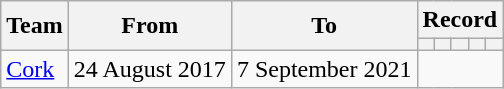<table class=wikitable style="text-align: center">
<tr>
<th rowspan=2>Team</th>
<th rowspan=2>From</th>
<th rowspan=2>To</th>
<th colspan=5>Record</th>
</tr>
<tr>
<th></th>
<th></th>
<th></th>
<th></th>
<th></th>
</tr>
<tr>
<td align=left><a href='#'>Cork</a></td>
<td align=left>24 August 2017</td>
<td align=left>7 September 2021<br></td>
</tr>
</table>
